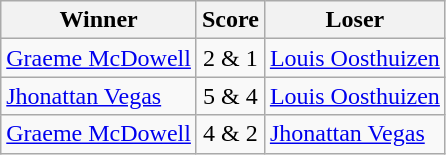<table class="wikitable" font-size:95%;">
<tr>
<th>Winner</th>
<th>Score</th>
<th>Loser</th>
</tr>
<tr>
<td><a href='#'>Graeme McDowell</a></td>
<td align=center>2 & 1</td>
<td><a href='#'>Louis Oosthuizen</a></td>
</tr>
<tr>
<td><a href='#'>Jhonattan Vegas</a></td>
<td align=center>5 & 4</td>
<td><a href='#'>Louis Oosthuizen</a></td>
</tr>
<tr>
<td><a href='#'>Graeme McDowell</a></td>
<td align=center>4 & 2</td>
<td><a href='#'>Jhonattan Vegas</a></td>
</tr>
</table>
